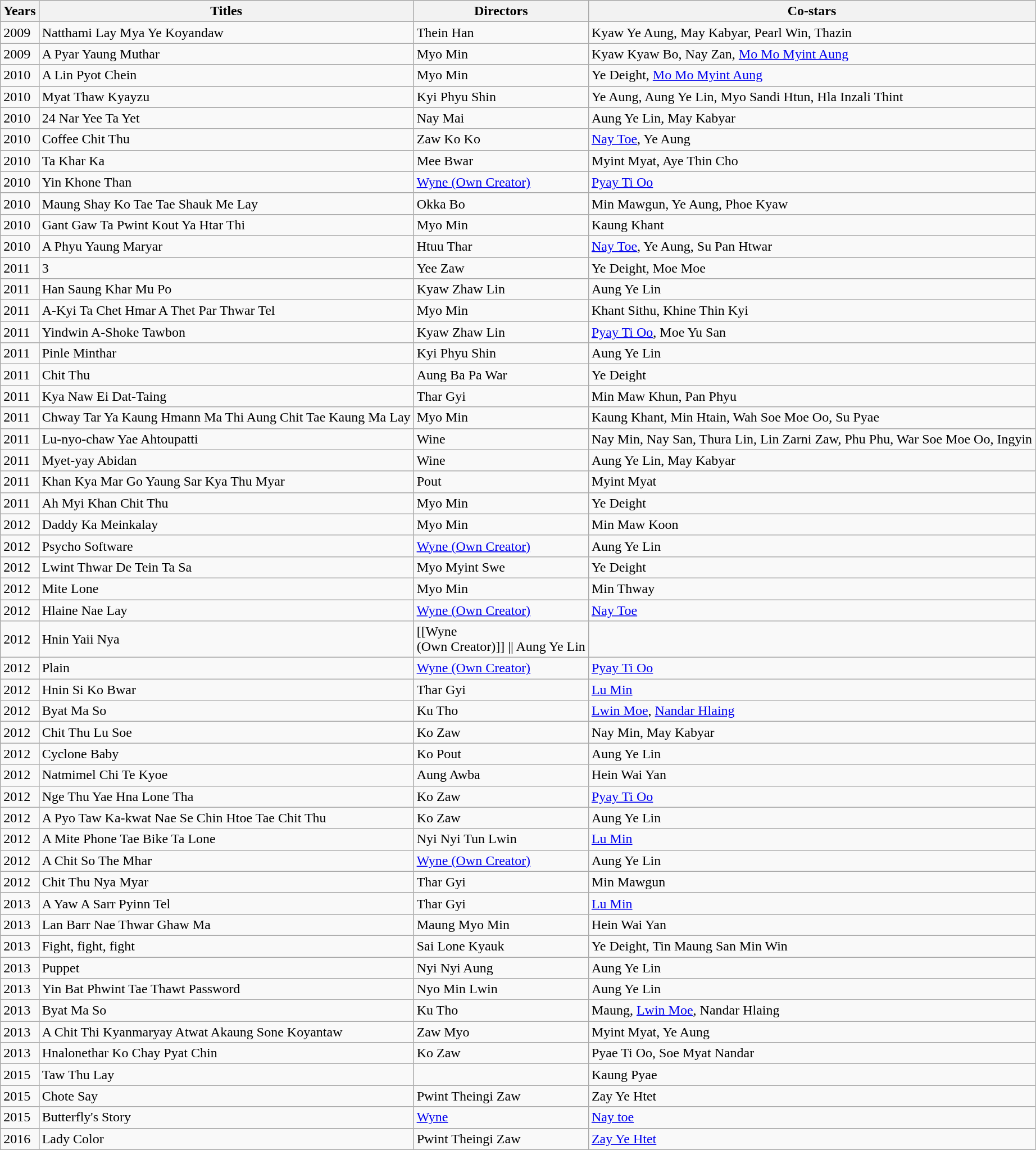<table class="wikitable sortable">
<tr>
<th>Years</th>
<th>Titles</th>
<th>Directors</th>
<th>Co-stars</th>
</tr>
<tr>
<td>2009</td>
<td>Natthami Lay Mya Ye Koyandaw</td>
<td>Thein Han</td>
<td>Kyaw Ye Aung, May Kabyar, Pearl Win, Thazin</td>
</tr>
<tr>
<td>2009</td>
<td>A Pyar Yaung Muthar</td>
<td>Myo Min</td>
<td>Kyaw Kyaw Bo, Nay Zan, <a href='#'>Mo Mo Myint Aung</a></td>
</tr>
<tr>
<td>2010</td>
<td>A Lin Pyot Chein</td>
<td>Myo Min</td>
<td>Ye Deight, <a href='#'>Mo Mo Myint Aung</a></td>
</tr>
<tr>
<td>2010</td>
<td>Myat Thaw Kyayzu</td>
<td>Kyi Phyu Shin</td>
<td>Ye Aung, Aung Ye Lin, Myo Sandi Htun, Hla Inzali Thint</td>
</tr>
<tr>
<td>2010</td>
<td>24 Nar Yee Ta Yet</td>
<td>Nay Mai</td>
<td>Aung Ye Lin, May Kabyar</td>
</tr>
<tr>
<td>2010</td>
<td>Coffee Chit Thu</td>
<td>Zaw Ko Ko</td>
<td><a href='#'>Nay Toe</a>, Ye Aung</td>
</tr>
<tr>
<td>2010</td>
<td>Ta Khar Ka</td>
<td>Mee Bwar</td>
<td>Myint Myat, Aye Thin Cho</td>
</tr>
<tr>
<td>2010</td>
<td>Yin Khone Than</td>
<td><a href='#'>Wyne (Own Creator)</a></td>
<td><a href='#'>Pyay Ti Oo</a></td>
</tr>
<tr>
<td>2010</td>
<td>Maung Shay Ko Tae Tae Shauk Me Lay</td>
<td>Okka Bo</td>
<td>Min Mawgun, Ye Aung, Phoe Kyaw</td>
</tr>
<tr>
<td>2010</td>
<td>Gant Gaw Ta Pwint Kout Ya Htar Thi</td>
<td>Myo Min</td>
<td>Kaung Khant</td>
</tr>
<tr>
<td>2010</td>
<td>A Phyu Yaung Maryar</td>
<td>Htuu Thar</td>
<td><a href='#'>Nay Toe</a>, Ye Aung, Su Pan Htwar</td>
</tr>
<tr>
<td>2011</td>
<td>3</td>
<td>Yee Zaw</td>
<td>Ye Deight, Moe Moe</td>
</tr>
<tr>
<td>2011</td>
<td>Han Saung Khar Mu Po</td>
<td>Kyaw Zhaw Lin</td>
<td>Aung Ye Lin</td>
</tr>
<tr>
<td>2011</td>
<td>A-Kyi Ta Chet Hmar A Thet Par Thwar Tel</td>
<td>Myo Min</td>
<td>Khant Sithu, Khine Thin Kyi</td>
</tr>
<tr>
<td>2011</td>
<td>Yindwin A-Shoke Tawbon</td>
<td>Kyaw Zhaw Lin</td>
<td><a href='#'>Pyay Ti Oo</a>, Moe Yu San</td>
</tr>
<tr>
<td>2011</td>
<td>Pinle Minthar</td>
<td>Kyi Phyu Shin</td>
<td>Aung Ye Lin</td>
</tr>
<tr>
<td>2011</td>
<td>Chit Thu</td>
<td>Aung Ba Pa War</td>
<td>Ye Deight</td>
</tr>
<tr>
<td>2011</td>
<td>Kya Naw Ei Dat-Taing</td>
<td>Thar Gyi</td>
<td>Min Maw Khun, Pan Phyu</td>
</tr>
<tr>
<td>2011</td>
<td>Chway Tar Ya Kaung Hmann Ma Thi Aung Chit Tae Kaung Ma Lay</td>
<td>Myo Min</td>
<td>Kaung Khant, Min Htain, Wah Soe Moe Oo, Su Pyae</td>
</tr>
<tr>
<td>2011</td>
<td>Lu-nyo-chaw Yae Ahtoupatti</td>
<td>Wine</td>
<td>Nay Min, Nay San, Thura Lin, Lin Zarni Zaw, Phu Phu, War Soe Moe Oo, Ingyin</td>
</tr>
<tr>
<td>2011</td>
<td>Myet-yay Abidan</td>
<td>Wine</td>
<td>Aung Ye Lin, May Kabyar</td>
</tr>
<tr>
<td>2011</td>
<td>Khan Kya Mar Go Yaung Sar Kya Thu Myar</td>
<td>Pout</td>
<td>Myint Myat</td>
</tr>
<tr>
<td>2011</td>
<td>Ah Myi Khan Chit Thu</td>
<td>Myo Min</td>
<td>Ye Deight</td>
</tr>
<tr>
<td>2012</td>
<td>Daddy Ka Meinkalay</td>
<td>Myo Min</td>
<td>Min Maw Koon</td>
</tr>
<tr>
<td>2012</td>
<td>Psycho Software</td>
<td><a href='#'>Wyne (Own Creator)</a></td>
<td>Aung Ye Lin</td>
</tr>
<tr>
<td>2012</td>
<td>Lwint Thwar De Tein Ta Sa</td>
<td>Myo Myint Swe</td>
<td>Ye Deight</td>
</tr>
<tr>
<td>2012</td>
<td>Mite Lone</td>
<td>Myo Min</td>
<td>Min Thway</td>
</tr>
<tr>
<td>2012</td>
<td>Hlaine Nae Lay</td>
<td><a href='#'>Wyne (Own Creator)</a></td>
<td><a href='#'>Nay Toe</a></td>
</tr>
<tr>
<td>2012</td>
<td>Hnin Yaii Nya</td>
<td>[[Wyne<br>(Own Creator)]] || Aung Ye Lin</td>
</tr>
<tr>
<td>2012</td>
<td>Plain</td>
<td><a href='#'>Wyne (Own Creator)</a></td>
<td><a href='#'>Pyay Ti Oo</a></td>
</tr>
<tr>
<td>2012</td>
<td>Hnin Si Ko Bwar</td>
<td>Thar Gyi</td>
<td><a href='#'>Lu Min</a></td>
</tr>
<tr>
<td>2012</td>
<td>Byat Ma So</td>
<td>Ku Tho</td>
<td><a href='#'>Lwin Moe</a>, <a href='#'>Nandar Hlaing</a></td>
</tr>
<tr>
<td>2012</td>
<td>Chit Thu Lu Soe</td>
<td>Ko Zaw</td>
<td>Nay Min, May Kabyar</td>
</tr>
<tr>
<td>2012</td>
<td>Cyclone Baby</td>
<td>Ko Pout</td>
<td>Aung Ye Lin</td>
</tr>
<tr>
<td>2012</td>
<td>Natmimel Chi Te Kyoe</td>
<td>Aung Awba</td>
<td>Hein Wai Yan</td>
</tr>
<tr>
<td>2012</td>
<td>Nge Thu Yae Hna Lone Tha</td>
<td>Ko Zaw</td>
<td><a href='#'>Pyay Ti Oo</a></td>
</tr>
<tr>
<td>2012</td>
<td>A Pyo Taw Ka-kwat Nae Se Chin Htoe Tae Chit Thu</td>
<td>Ko Zaw</td>
<td>Aung Ye Lin</td>
</tr>
<tr>
<td>2012</td>
<td>A Mite Phone Tae Bike Ta Lone</td>
<td>Nyi Nyi Tun Lwin</td>
<td><a href='#'>Lu Min</a></td>
</tr>
<tr>
<td>2012</td>
<td>A Chit So The Mhar</td>
<td><a href='#'>Wyne (Own Creator)</a></td>
<td>Aung Ye Lin</td>
</tr>
<tr>
<td>2012</td>
<td>Chit Thu Nya Myar</td>
<td>Thar Gyi</td>
<td>Min Mawgun</td>
</tr>
<tr>
<td>2013</td>
<td>A Yaw A Sarr Pyinn Tel</td>
<td>Thar Gyi</td>
<td><a href='#'>Lu Min</a></td>
</tr>
<tr>
<td>2013</td>
<td>Lan Barr Nae Thwar Ghaw Ma</td>
<td>Maung Myo Min</td>
<td>Hein Wai Yan</td>
</tr>
<tr>
<td>2013</td>
<td>Fight, fight, fight</td>
<td>Sai Lone Kyauk</td>
<td>Ye Deight, Tin Maung San Min Win</td>
</tr>
<tr>
<td>2013</td>
<td>Puppet</td>
<td>Nyi Nyi Aung</td>
<td>Aung Ye Lin</td>
</tr>
<tr>
<td>2013</td>
<td>Yin Bat Phwint Tae Thawt Password</td>
<td>Nyo Min Lwin</td>
<td>Aung Ye Lin</td>
</tr>
<tr>
<td>2013</td>
<td>Byat Ma So</td>
<td>Ku Tho</td>
<td>Maung, <a href='#'>Lwin Moe</a>, Nandar Hlaing</td>
</tr>
<tr>
<td>2013</td>
<td>A Chit Thi Kyanmaryay Atwat Akaung Sone Koyantaw</td>
<td>Zaw Myo</td>
<td>Myint Myat, Ye Aung</td>
</tr>
<tr>
<td>2013</td>
<td>Hnalonethar Ko Chay Pyat Chin</td>
<td>Ko Zaw</td>
<td>Pyae Ti Oo, Soe Myat Nandar</td>
</tr>
<tr>
<td>2015</td>
<td>Taw Thu Lay</td>
<td></td>
<td>Kaung Pyae</td>
</tr>
<tr>
<td>2015</td>
<td>Chote Say</td>
<td>Pwint Theingi Zaw</td>
<td>Zay Ye Htet</td>
</tr>
<tr>
<td>2015</td>
<td>Butterfly's Story</td>
<td><a href='#'>Wyne</a></td>
<td><a href='#'>Nay toe</a></td>
</tr>
<tr>
<td>2016</td>
<td>Lady Color</td>
<td>Pwint Theingi Zaw</td>
<td><a href='#'>Zay Ye Htet</a></td>
</tr>
</table>
